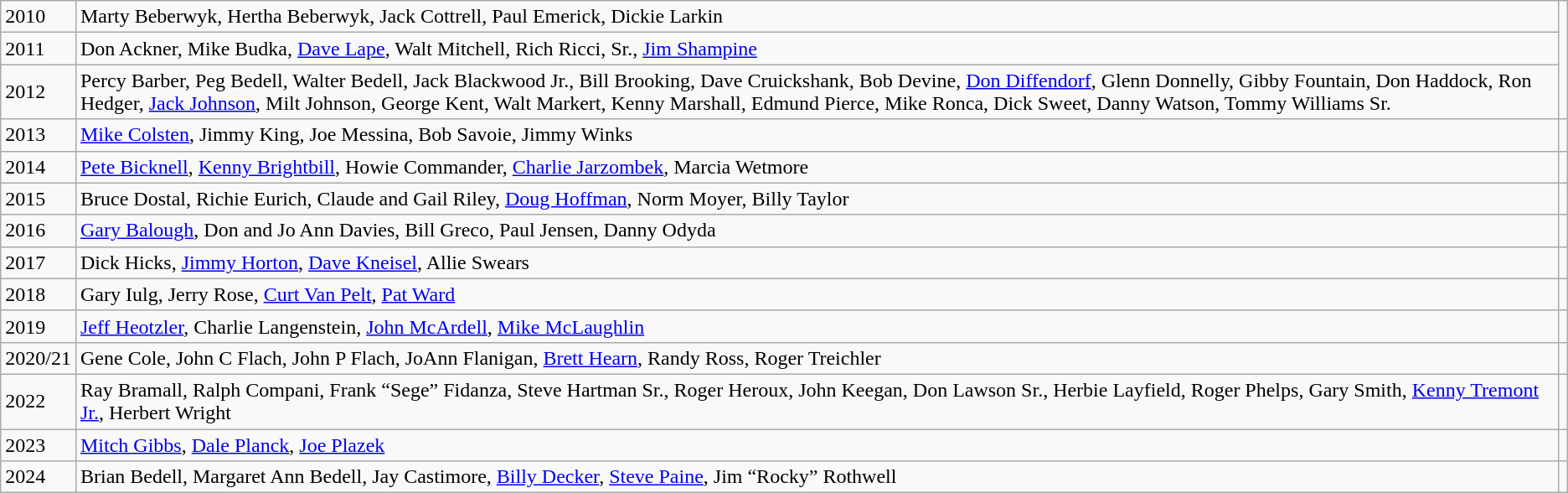<table class="wikitable">
<tr>
<td>2010</td>
<td>Marty Beberwyk, Hertha Beberwyk, Jack Cottrell, Paul Emerick, Dickie Larkin</td>
<td rowspan=3></td>
</tr>
<tr>
<td>2011</td>
<td>Don Ackner, Mike Budka, <a href='#'>Dave Lape</a>, Walt Mitchell, Rich Ricci, Sr., <a href='#'>Jim Shampine</a></td>
</tr>
<tr>
<td>2012</td>
<td>Percy Barber, Peg Bedell, Walter Bedell, Jack Blackwood Jr., Bill Brooking, Dave Cruickshank, Bob Devine, <a href='#'>Don Diffendorf</a>, Glenn Donnelly, Gibby Fountain, Don Haddock, Ron Hedger, <a href='#'>Jack Johnson</a>, Milt Johnson, George Kent, Walt Markert, Kenny Marshall, Edmund Pierce, Mike Ronca, Dick Sweet, Danny Watson, Tommy Williams Sr.</td>
</tr>
<tr>
<td>2013</td>
<td><a href='#'>Mike Colsten</a>, Jimmy King, Joe Messina, Bob Savoie, Jimmy Winks</td>
<td></td>
</tr>
<tr>
<td>2014</td>
<td><a href='#'>Pete Bicknell</a>, <a href='#'>Kenny Brightbill</a>, Howie Commander, <a href='#'>Charlie Jarzombek</a>, Marcia Wetmore</td>
<td></td>
</tr>
<tr>
<td>2015</td>
<td>Bruce Dostal, Richie Eurich, Claude and Gail Riley, <a href='#'>Doug Hoffman</a>, Norm Moyer, Billy Taylor</td>
<td></td>
</tr>
<tr>
<td>2016</td>
<td><a href='#'>Gary Balough</a>, Don and Jo Ann Davies, Bill Greco, Paul Jensen, Danny Odyda</td>
<td></td>
</tr>
<tr>
<td>2017</td>
<td>Dick Hicks, <a href='#'>Jimmy Horton</a>, <a href='#'>Dave Kneisel</a>, Allie Swears</td>
<td></td>
</tr>
<tr>
<td>2018</td>
<td>Gary Iulg, Jerry Rose, <a href='#'>Curt Van Pelt</a>, <a href='#'>Pat Ward</a></td>
<td></td>
</tr>
<tr>
<td>2019</td>
<td><a href='#'>Jeff Heotzler</a>, Charlie Langenstein, <a href='#'>John McArdell</a>, <a href='#'>Mike McLaughlin</a></td>
<td></td>
</tr>
<tr>
<td>2020/21</td>
<td>Gene Cole, John C Flach, John P Flach, JoAnn Flanigan, <a href='#'>Brett Hearn</a>, Randy Ross, Roger Treichler</td>
<td></td>
</tr>
<tr>
<td>2022</td>
<td>Ray Bramall, Ralph Compani, Frank “Sege” Fidanza, Steve Hartman Sr., Roger Heroux, John Keegan, Don Lawson Sr., Herbie Layfield, Roger Phelps, Gary Smith, <a href='#'>Kenny Tremont Jr.</a>, Herbert Wright</td>
<td></td>
</tr>
<tr>
<td>2023</td>
<td><a href='#'>Mitch Gibbs</a>, <a href='#'>Dale Planck</a>, <a href='#'>Joe Plazek</a></td>
<td></td>
</tr>
<tr>
<td>2024</td>
<td>Brian Bedell, Margaret Ann Bedell, Jay Castimore, <a href='#'>Billy Decker</a>, <a href='#'>Steve Paine</a>, Jim “Rocky” Rothwell</td>
<td></td>
</tr>
</table>
